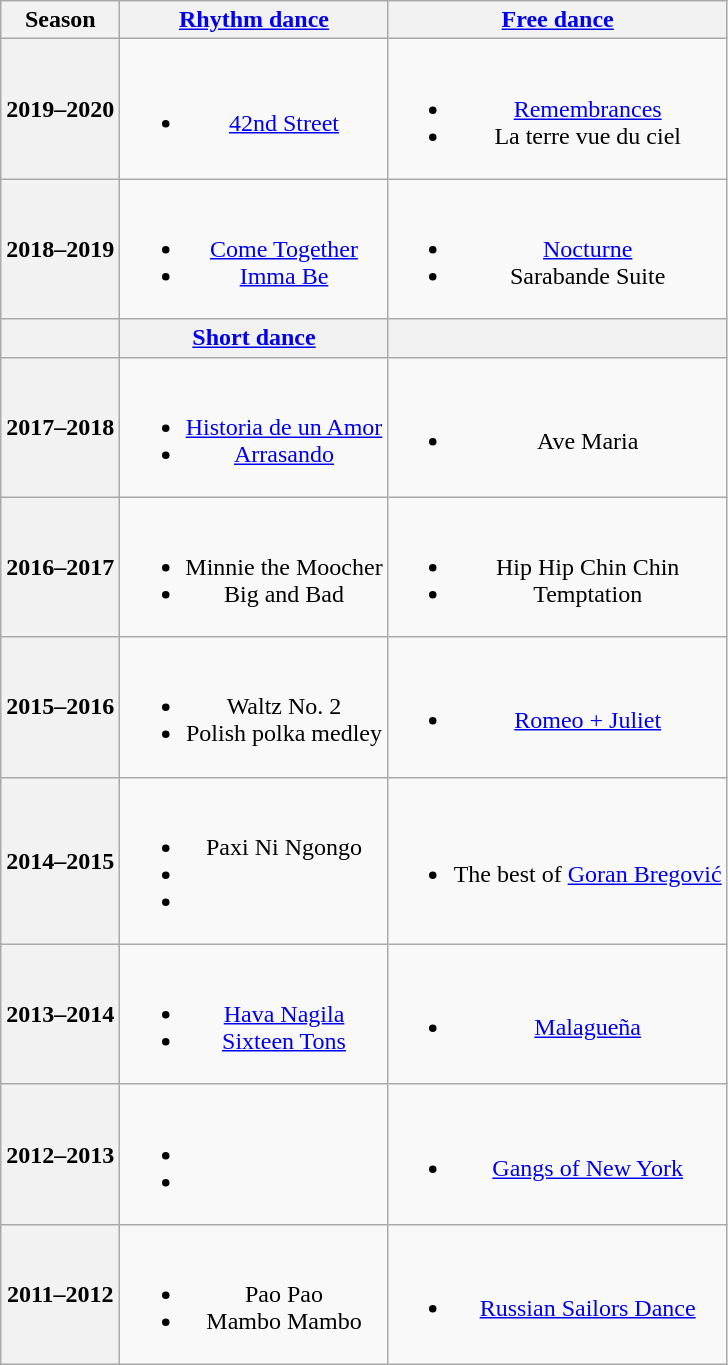<table class=wikitable style=text-align:center>
<tr>
<th>Season</th>
<th><a href='#'>Rhythm dance</a></th>
<th><a href='#'>Free dance</a></th>
</tr>
<tr>
<th>2019–2020 <br> </th>
<td><br><ul><li> <a href='#'>42nd Street</a> <br></li></ul></td>
<td><br><ul><li><a href='#'>Remembrances</a> <br></li><li>La terre vue du ciel <br></li></ul></td>
</tr>
<tr>
<th>2018–2019 <br> </th>
<td><br><ul><li> <a href='#'>Come Together</a>  <br></li><li> <a href='#'>Imma Be</a> <br></li></ul></td>
<td><br><ul><li><a href='#'>Nocturne</a> <br></li><li>Sarabande Suite <br></li></ul></td>
</tr>
<tr>
<th></th>
<th><a href='#'>Short dance</a></th>
<th></th>
</tr>
<tr>
<th>2017–2018 <br> </th>
<td><br><ul><li> <a href='#'>Historia de un Amor</a></li><li> <a href='#'>Arrasando</a> <br></li></ul></td>
<td><br><ul><li>Ave Maria <br></li></ul></td>
</tr>
<tr>
<th>2016–2017 <br> </th>
<td><br><ul><li> Minnie the Moocher <br></li><li> Big and Bad <br></li></ul></td>
<td><br><ul><li>Hip Hip Chin Chin <br></li><li>Temptation <br></li></ul></td>
</tr>
<tr>
<th>2015–2016 <br> </th>
<td><br><ul><li> Waltz No. 2 <br></li><li> Polish polka medley</li></ul></td>
<td><br><ul><li><a href='#'>Romeo + Juliet</a> <br></li></ul></td>
</tr>
<tr>
<th>2014–2015 <br> </th>
<td><br><ul><li> Paxi Ni Ngongo <br></li><li></li><li></li></ul></td>
<td><br><ul><li>The best of <a href='#'>Goran Bregović</a></li></ul></td>
</tr>
<tr>
<th>2013–2014 <br> </th>
<td><br><ul><li><a href='#'>Hava Nagila</a></li><li><a href='#'>Sixteen Tons</a></li></ul></td>
<td><br><ul><li><a href='#'>Malagueña</a> <br></li></ul></td>
</tr>
<tr>
<th>2012–2013 <br> </th>
<td><br><ul><li></li><li></li></ul></td>
<td><br><ul><li><a href='#'>Gangs of New York</a> <br></li></ul></td>
</tr>
<tr>
<th>2011–2012 <br> </th>
<td><br><ul><li> Pao Pao <br></li><li>Mambo Mambo <br></li></ul></td>
<td><br><ul><li><a href='#'>Russian Sailors Dance</a> <br></li></ul></td>
</tr>
</table>
